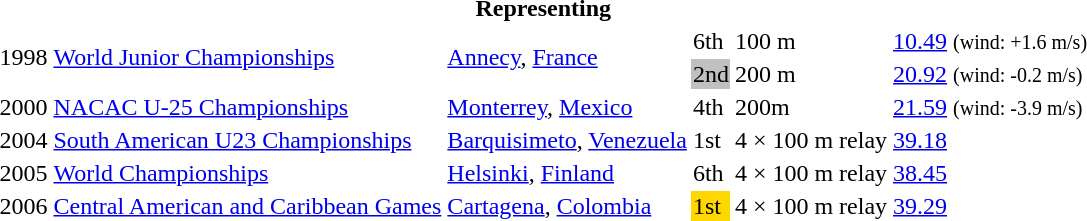<table>
<tr>
<th colspan="6">Representing </th>
</tr>
<tr>
<td rowspan=2>1998</td>
<td rowspan=2><a href='#'>World Junior Championships</a></td>
<td rowspan=2><a href='#'>Annecy</a>, <a href='#'>France</a></td>
<td>6th</td>
<td>100 m</td>
<td><a href='#'>10.49</a> <small>(wind: +1.6 m/s)</small></td>
</tr>
<tr>
<td bgcolor="silver">2nd</td>
<td>200 m</td>
<td><a href='#'>20.92</a> <small>(wind: -0.2 m/s)</small></td>
</tr>
<tr>
<td>2000</td>
<td><a href='#'>NACAC U-25 Championships</a></td>
<td><a href='#'>Monterrey</a>, <a href='#'>Mexico</a></td>
<td>4th</td>
<td>200m</td>
<td><a href='#'>21.59</a> <small>(wind: -3.9 m/s)</small></td>
</tr>
<tr>
<td>2004</td>
<td><a href='#'>South American U23 Championships</a></td>
<td><a href='#'>Barquisimeto</a>, <a href='#'>Venezuela</a></td>
<td>1st </td>
<td>4 × 100 m relay</td>
<td><a href='#'>39.18</a></td>
</tr>
<tr>
<td>2005</td>
<td><a href='#'>World Championships</a></td>
<td><a href='#'>Helsinki</a>, <a href='#'>Finland</a></td>
<td>6th</td>
<td>4 × 100 m relay</td>
<td><a href='#'>38.45</a></td>
</tr>
<tr>
<td>2006</td>
<td><a href='#'>Central American and Caribbean Games</a></td>
<td><a href='#'>Cartagena</a>, <a href='#'>Colombia</a></td>
<td bgcolor="gold">1st</td>
<td>4 × 100 m relay</td>
<td><a href='#'>39.29</a></td>
</tr>
</table>
